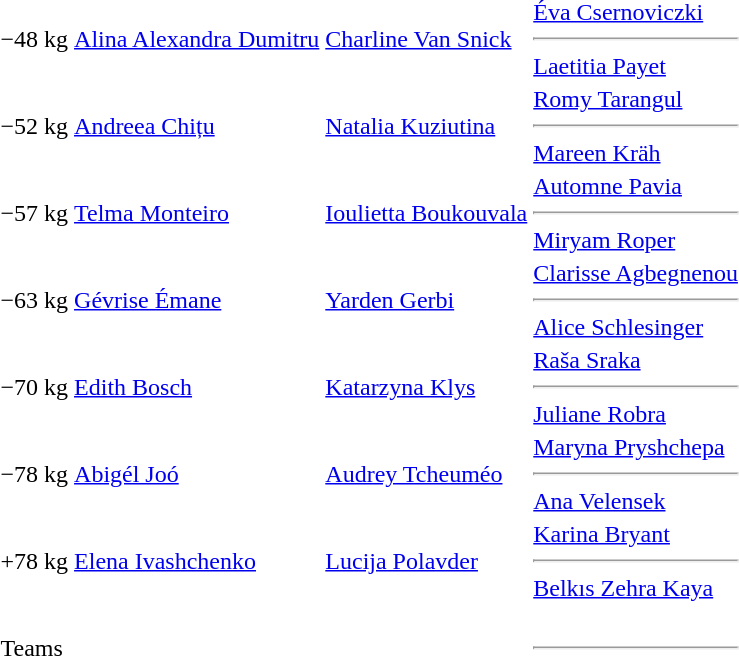<table>
<tr>
<td>−48 kg</td>
<td> <a href='#'>Alina Alexandra Dumitru</a></td>
<td> <a href='#'>Charline Van Snick</a></td>
<td> <a href='#'>Éva Csernoviczki</a><hr> <a href='#'>Laetitia Payet</a></td>
</tr>
<tr>
<td>−52 kg</td>
<td> <a href='#'>Andreea Chițu</a></td>
<td> <a href='#'>Natalia Kuziutina</a></td>
<td> <a href='#'>Romy Tarangul</a><hr> <a href='#'>Mareen Kräh</a></td>
</tr>
<tr>
<td>−57 kg</td>
<td> <a href='#'>Telma Monteiro</a></td>
<td> <a href='#'>Ioulietta Boukouvala</a></td>
<td> <a href='#'>Automne Pavia</a><hr> <a href='#'>Miryam Roper</a></td>
</tr>
<tr>
<td>−63 kg</td>
<td> <a href='#'>Gévrise Émane</a></td>
<td> <a href='#'>Yarden Gerbi</a></td>
<td> <a href='#'>Clarisse Agbegnenou</a><hr> <a href='#'>Alice Schlesinger</a></td>
</tr>
<tr>
<td>−70 kg</td>
<td> <a href='#'>Edith Bosch</a></td>
<td> <a href='#'>Katarzyna Klys</a></td>
<td> <a href='#'>Raša Sraka</a><hr> <a href='#'>Juliane Robra</a></td>
</tr>
<tr>
<td>−78 kg</td>
<td> <a href='#'>Abigél Joó</a></td>
<td> <a href='#'>Audrey Tcheuméo</a></td>
<td> <a href='#'>Maryna Pryshchepa</a><hr> <a href='#'>Ana Velensek</a></td>
</tr>
<tr>
<td>+78 kg</td>
<td> <a href='#'>Elena Ivashchenko</a></td>
<td> <a href='#'>Lucija Polavder</a></td>
<td> <a href='#'>Karina Bryant</a><hr> <a href='#'>Belkıs Zehra Kaya</a></td>
</tr>
<tr>
<td>Teams</td>
<td><br></td>
<td><br></td>
<td><br><hr><br></td>
</tr>
</table>
